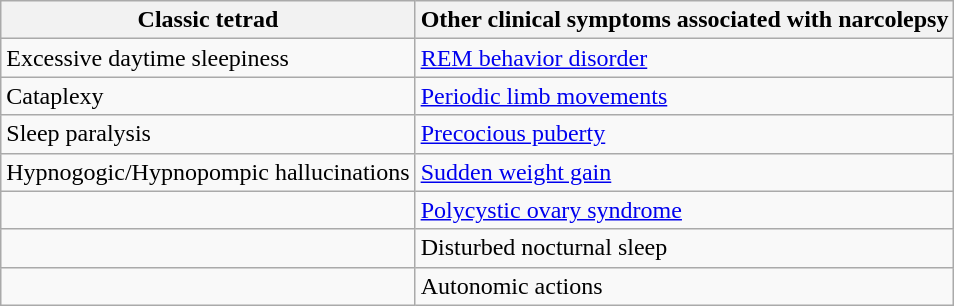<table class="wikitable mw-collapsible">
<tr>
<th>Classic tetrad</th>
<th>Other clinical symptoms associated with narcolepsy</th>
</tr>
<tr>
<td>Excessive daytime sleepiness</td>
<td><a href='#'>REM behavior disorder</a></td>
</tr>
<tr>
<td>Cataplexy</td>
<td><a href='#'>Periodic limb movements</a></td>
</tr>
<tr>
<td>Sleep paralysis</td>
<td><a href='#'>Precocious puberty</a></td>
</tr>
<tr>
<td>Hypnogogic/Hypnopompic hallucinations</td>
<td><a href='#'>Sudden weight gain</a></td>
</tr>
<tr>
<td></td>
<td><a href='#'>Polycystic ovary syndrome</a></td>
</tr>
<tr>
<td></td>
<td>Disturbed nocturnal sleep</td>
</tr>
<tr>
<td></td>
<td>Autonomic actions</td>
</tr>
</table>
